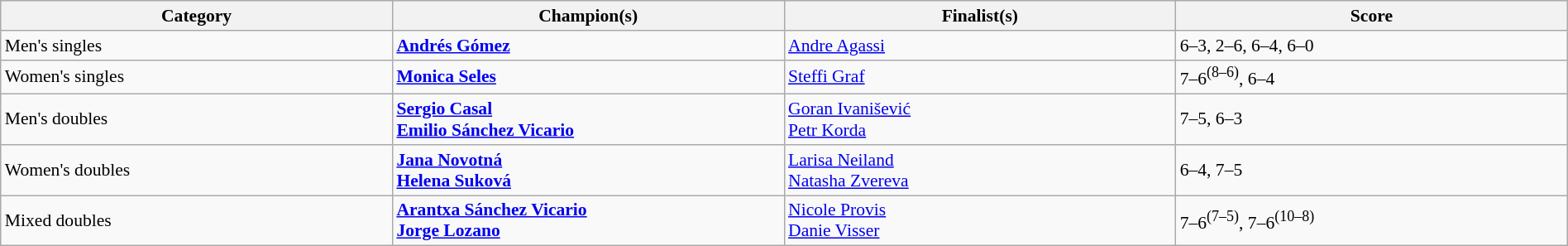<table class="wikitable" style="font-size:90%;" width=100%>
<tr>
<th width=25%>Category</th>
<th width=25%>Champion(s)</th>
<th width=25%>Finalist(s)</th>
<th width=25%>Score</th>
</tr>
<tr>
<td>Men's singles</td>
<td> <strong><a href='#'>Andrés Gómez</a> </strong></td>
<td> <a href='#'>Andre Agassi</a></td>
<td>6–3, 2–6, 6–4, 6–0</td>
</tr>
<tr>
<td>Women's singles</td>
<td> <strong><a href='#'>Monica Seles</a> </strong></td>
<td> <a href='#'>Steffi Graf</a></td>
<td>7–6<sup>(8–6)</sup>, 6–4</td>
</tr>
<tr>
<td>Men's doubles</td>
<td> <strong><a href='#'>Sergio Casal</a><br> <a href='#'>Emilio Sánchez Vicario</a></strong></td>
<td> <a href='#'>Goran Ivanišević</a><br> <a href='#'>Petr Korda</a></td>
<td>7–5, 6–3</td>
</tr>
<tr>
<td>Women's doubles</td>
<td> <strong><a href='#'>Jana Novotná</a><br> <a href='#'>Helena Suková</a></strong></td>
<td> <a href='#'>Larisa Neiland</a><br> <a href='#'>Natasha Zvereva</a></td>
<td>6–4, 7–5</td>
</tr>
<tr>
<td>Mixed doubles</td>
<td>  <strong><a href='#'>Arantxa Sánchez Vicario</a><br> <a href='#'>Jorge Lozano</a></strong></td>
<td> <a href='#'>Nicole Provis</a><br>  <a href='#'>Danie Visser</a></td>
<td>7–6<sup>(7–5)</sup>, 7–6<sup>(10–8)</sup></td>
</tr>
</table>
